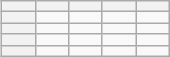<table class="wikitable" align="right" style="text-align:center; margin-left:0.5em;">
<tr>
<th width=15></th>
<th width=15></th>
<th width=15></th>
<th width=15></th>
<th width=15></th>
</tr>
<tr>
<th></th>
<td></td>
<td></td>
<td></td>
<td></td>
</tr>
<tr>
<th></th>
<td></td>
<td></td>
<td></td>
<td></td>
</tr>
<tr>
<th></th>
<td></td>
<td></td>
<td></td>
<td></td>
</tr>
<tr>
<th></th>
<td></td>
<td></td>
<td></td>
<td></td>
</tr>
</table>
